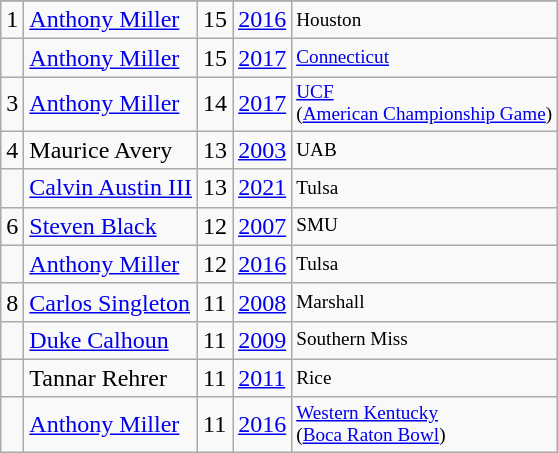<table class="wikitable">
<tr>
</tr>
<tr>
<td>1</td>
<td><a href='#'>Anthony Miller</a></td>
<td>15</td>
<td><a href='#'>2016</a></td>
<td style="font-size:80%;">Houston</td>
</tr>
<tr>
<td></td>
<td><a href='#'>Anthony Miller</a></td>
<td>15</td>
<td><a href='#'>2017</a></td>
<td style="font-size:80%;"><a href='#'>Connecticut</a></td>
</tr>
<tr>
<td>3</td>
<td><a href='#'>Anthony Miller</a></td>
<td>14</td>
<td><a href='#'>2017</a></td>
<td style="font-size:80%;"><a href='#'>UCF</a><br>(<a href='#'>American Championship Game</a>)</td>
</tr>
<tr>
<td>4</td>
<td>Maurice Avery</td>
<td>13</td>
<td><a href='#'>2003</a></td>
<td style="font-size:80%;">UAB</td>
</tr>
<tr>
<td></td>
<td><a href='#'>Calvin Austin III</a></td>
<td>13</td>
<td><a href='#'>2021</a></td>
<td style="font-size:80%;">Tulsa</td>
</tr>
<tr>
<td>6</td>
<td><a href='#'>Steven Black</a></td>
<td>12</td>
<td><a href='#'>2007</a></td>
<td style="font-size:80%;">SMU</td>
</tr>
<tr>
<td></td>
<td><a href='#'>Anthony Miller</a></td>
<td>12</td>
<td><a href='#'>2016</a></td>
<td style="font-size:80%;">Tulsa</td>
</tr>
<tr>
<td>8</td>
<td><a href='#'>Carlos Singleton</a></td>
<td>11</td>
<td><a href='#'>2008</a></td>
<td style="font-size:80%;">Marshall</td>
</tr>
<tr>
<td></td>
<td><a href='#'>Duke Calhoun</a></td>
<td>11</td>
<td><a href='#'>2009</a></td>
<td style="font-size:80%;">Southern Miss</td>
</tr>
<tr>
<td></td>
<td>Tannar Rehrer</td>
<td>11</td>
<td><a href='#'>2011</a></td>
<td style="font-size:80%;">Rice</td>
</tr>
<tr>
<td></td>
<td><a href='#'>Anthony Miller</a></td>
<td>11</td>
<td><a href='#'>2016</a></td>
<td style="font-size:80%;"><a href='#'>Western Kentucky</a><br>(<a href='#'>Boca Raton Bowl</a>)</td>
</tr>
</table>
